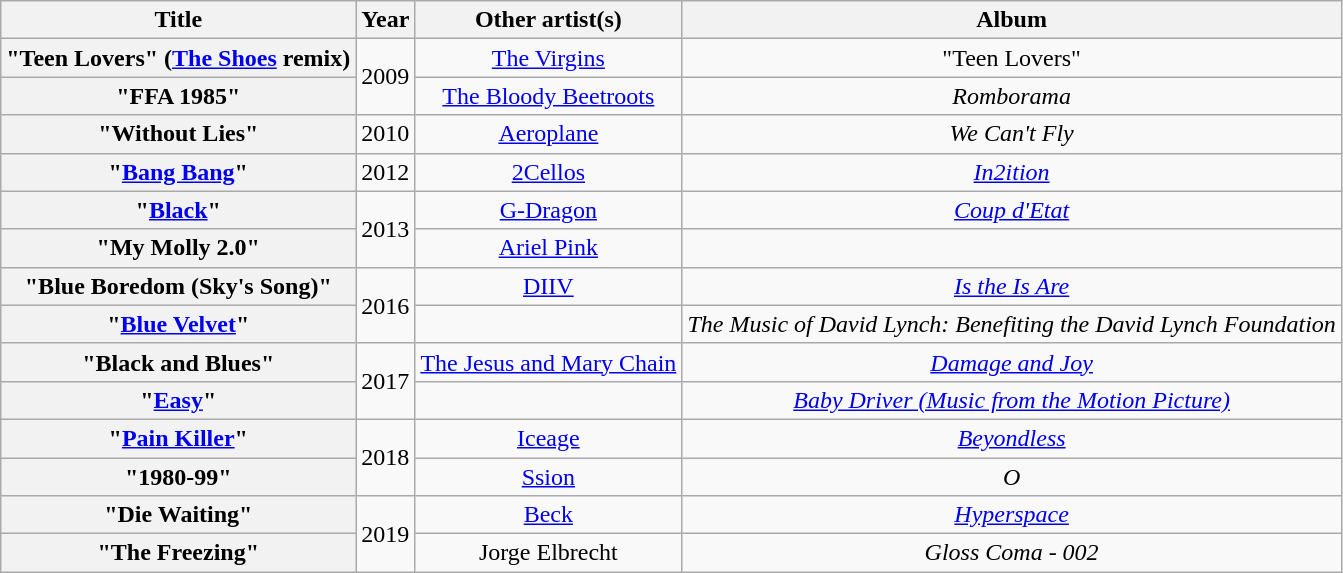<table class="wikitable plainrowheaders" style="text-align:center;">
<tr>
<th scope="col">Title</th>
<th scope="col">Year</th>
<th scope="col">Other artist(s)</th>
<th scope="col">Album</th>
</tr>
<tr>
<th scope="row">"Teen Lovers" (<a href='#'>The Shoes</a> remix)<br></th>
<td rowspan="2">2009</td>
<td><a href='#'>The Virgins</a></td>
<td>"Teen Lovers" </td>
</tr>
<tr>
<th scope="row">"FFA 1985"</th>
<td><a href='#'>The Bloody Beetroots</a></td>
<td><em>Romborama</em></td>
</tr>
<tr>
<th scope="row">"Without Lies"</th>
<td>2010</td>
<td><a href='#'>Aeroplane</a></td>
<td><em>We Can't Fly</em></td>
</tr>
<tr>
<th scope="row">"<a href='#'>Bang Bang</a>"</th>
<td>2012</td>
<td><a href='#'>2Cellos</a></td>
<td><em><a href='#'>In2ition</a></em></td>
</tr>
<tr>
<th scope="row">"<a href='#'>Black</a>"</th>
<td rowspan="2">2013</td>
<td><a href='#'>G-Dragon</a></td>
<td><em><a href='#'>Coup d'Etat</a></em></td>
</tr>
<tr>
<th scope="row">"My Molly 2.0"</th>
<td><a href='#'>Ariel Pink</a></td>
<td></td>
</tr>
<tr>
<th scope="row">"Blue Boredom (Sky's Song)"</th>
<td rowspan="2">2016</td>
<td><a href='#'>DIIV</a></td>
<td><em><a href='#'>Is the Is Are</a></em></td>
</tr>
<tr>
<th scope="row">"<a href='#'>Blue Velvet</a>"</th>
<td></td>
<td><em>The Music of David Lynch: Benefiting the David Lynch Foundation</em></td>
</tr>
<tr>
<th scope="row">"Black and Blues"</th>
<td rowspan="2">2017</td>
<td><a href='#'>The Jesus and Mary Chain</a></td>
<td><em><a href='#'>Damage and Joy</a></em></td>
</tr>
<tr>
<th scope="row">"<a href='#'>Easy</a>"</th>
<td></td>
<td><em><a href='#'>Baby Driver (Music from the Motion Picture)</a></em></td>
</tr>
<tr>
<th scope="row">"<a href='#'>Pain Killer</a>"</th>
<td rowspan="2">2018</td>
<td><a href='#'>Iceage</a></td>
<td><em><a href='#'>Beyondless</a></em></td>
</tr>
<tr>
<th scope="row">"1980-99"</th>
<td><a href='#'>Ssion</a></td>
<td><em>O</em></td>
</tr>
<tr>
<th scope="row">"Die Waiting"</th>
<td rowspan="2">2019</td>
<td><a href='#'>Beck</a></td>
<td><em><a href='#'>Hyperspace</a></em></td>
</tr>
<tr>
<th scope="row">"The Freezing"</th>
<td>Jorge Elbrecht</td>
<td><em>Gloss Coma - 002</em></td>
</tr>
</table>
